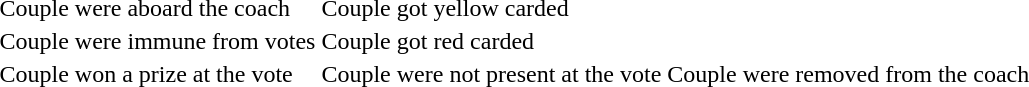<table>
<tr>
<td> Couple were aboard the coach</td>
<td> Couple got yellow carded</td>
</tr>
<tr>
<td> Couple were immune from votes</td>
<td> Couple got red carded</td>
</tr>
<tr>
<td> Couple won a prize at the vote</td>
<td> Couple were not present at the vote</td>
<td> Couple were removed from the coach</td>
</tr>
</table>
